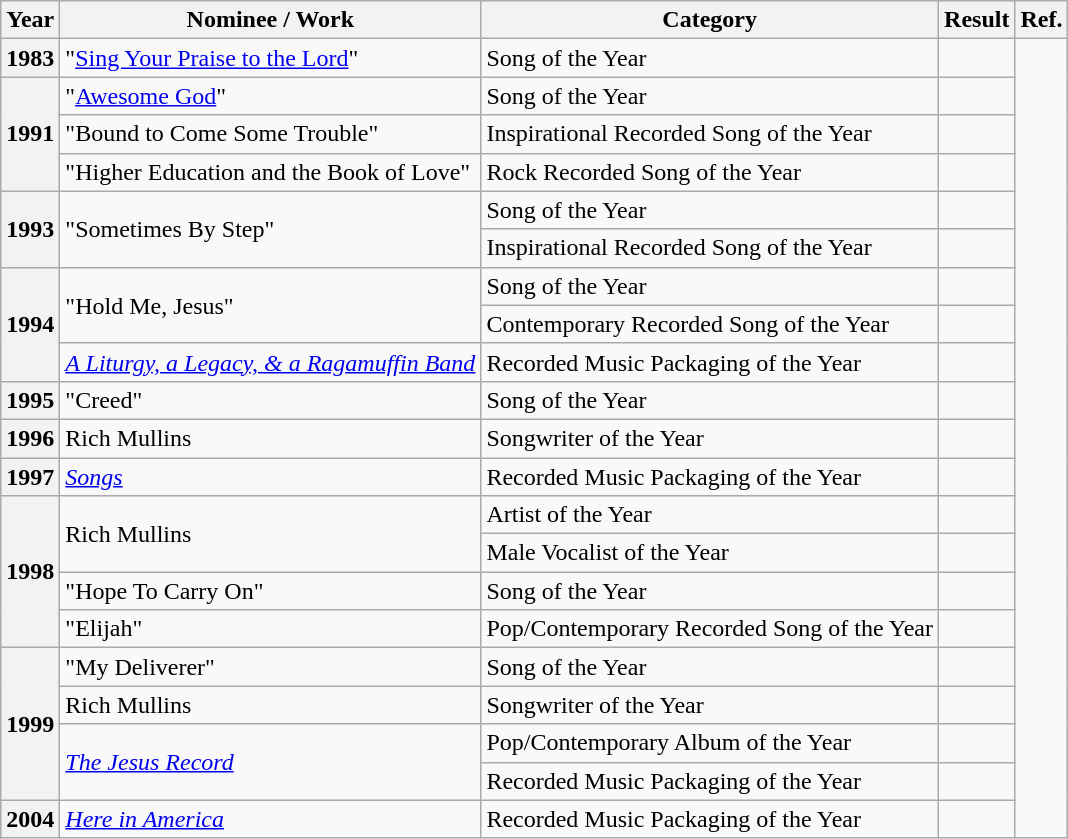<table class="wikitable">
<tr>
<th>Year</th>
<th>Nominee / Work</th>
<th>Category</th>
<th>Result</th>
<th>Ref.</th>
</tr>
<tr>
<th>1983</th>
<td>"<a href='#'>Sing Your Praise to the Lord</a>" </td>
<td Song of the Year>Song of the Year</td>
<td></td>
<td rowspan="21"></td>
</tr>
<tr>
<th rowspan="3">1991</th>
<td>"<a href='#'>Awesome God</a>"</td>
<td>Song of the Year</td>
<td></td>
</tr>
<tr>
<td>"Bound to Come Some Trouble"</td>
<td>Inspirational Recorded Song of the Year</td>
<td></td>
</tr>
<tr>
<td>"Higher Education and the Book of Love"</td>
<td>Rock Recorded Song of the Year</td>
<td></td>
</tr>
<tr>
<th rowspan="2">1993</th>
<td rowspan="2">"Sometimes By Step"</td>
<td>Song of the Year</td>
<td></td>
</tr>
<tr>
<td>Inspirational Recorded Song of the Year</td>
<td></td>
</tr>
<tr>
<th rowspan="3">1994</th>
<td rowspan="2">"Hold Me, Jesus"</td>
<td>Song of the Year</td>
<td></td>
</tr>
<tr>
<td>Contemporary Recorded Song of the Year</td>
<td></td>
</tr>
<tr>
<td><em><a href='#'>A Liturgy, a Legacy, & a Ragamuffin Band</a></em></td>
<td>Recorded Music Packaging of the Year</td>
<td></td>
</tr>
<tr>
<th>1995</th>
<td>"Creed"</td>
<td>Song of the Year</td>
<td></td>
</tr>
<tr>
<th>1996</th>
<td>Rich Mullins</td>
<td>Songwriter of the Year</td>
<td></td>
</tr>
<tr>
<th>1997</th>
<td><em><a href='#'>Songs</a></em></td>
<td>Recorded Music Packaging of the Year</td>
<td></td>
</tr>
<tr>
<th rowspan="4">1998</th>
<td rowspan="2">Rich Mullins</td>
<td>Artist of the Year</td>
<td></td>
</tr>
<tr>
<td>Male Vocalist of the Year</td>
<td></td>
</tr>
<tr>
<td>"Hope To Carry On"</td>
<td>Song of the Year</td>
<td></td>
</tr>
<tr>
<td>"Elijah"</td>
<td>Pop/Contemporary Recorded Song of the Year</td>
<td></td>
</tr>
<tr>
<th rowspan="4">1999</th>
<td>"My Deliverer"</td>
<td>Song of the Year</td>
<td></td>
</tr>
<tr>
<td>Rich Mullins</td>
<td>Songwriter of the Year</td>
<td></td>
</tr>
<tr>
<td rowspan="2"><em><a href='#'>The Jesus Record</a></em></td>
<td>Pop/Contemporary Album of the Year</td>
<td></td>
</tr>
<tr>
<td>Recorded Music Packaging of the Year</td>
<td></td>
</tr>
<tr>
<th>2004</th>
<td><em><a href='#'>Here in America</a></em></td>
<td>Recorded Music Packaging of the Year</td>
<td></td>
</tr>
</table>
